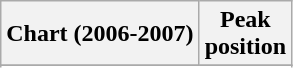<table class="wikitable sortable plainrowheaders">
<tr>
<th scope="col">Chart (2006-2007)</th>
<th scope="col">Peak<br>position</th>
</tr>
<tr>
</tr>
<tr>
</tr>
<tr>
</tr>
<tr>
</tr>
<tr>
</tr>
<tr>
</tr>
<tr>
</tr>
<tr>
</tr>
<tr>
</tr>
</table>
